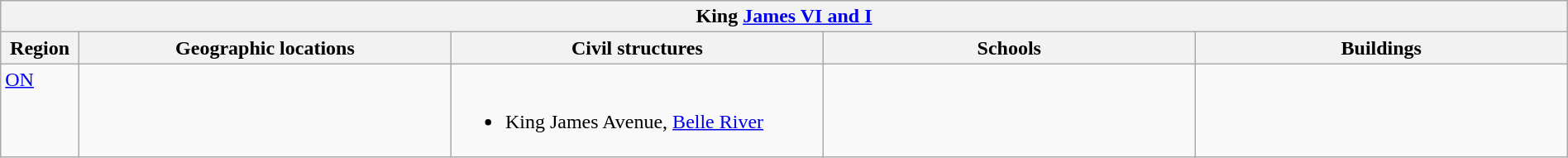<table class="wikitable" width="100%">
<tr>
<th colspan="5"> King <a href='#'>James VI and I</a></th>
</tr>
<tr>
<th width="5%">Region</th>
<th width="23.75%">Geographic locations</th>
<th width="23.75%">Civil structures</th>
<th width="23.75%">Schools</th>
<th width="23.75%">Buildings</th>
</tr>
<tr>
<td align=left valign=top> <a href='#'>ON</a></td>
<td></td>
<td align=left valign=top><br><ul><li>King James Avenue, <a href='#'>Belle River</a></li></ul></td>
<td></td>
<td></td>
</tr>
</table>
